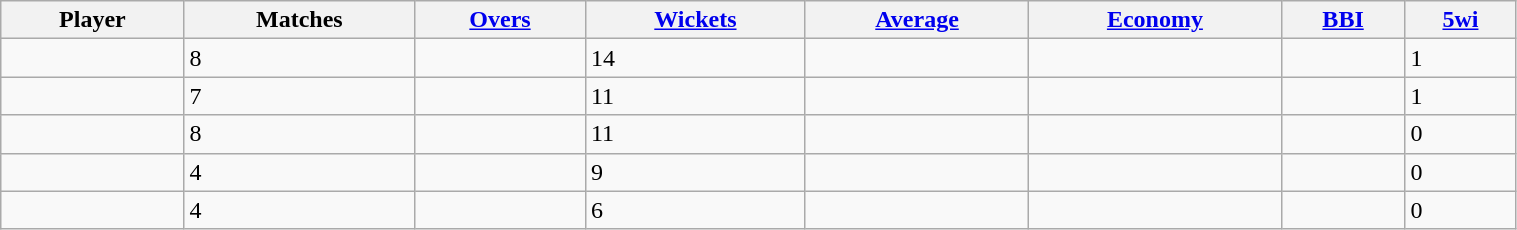<table class="wikitable sortable" style="width:80%;">
<tr>
<th>Player</th>
<th>Matches</th>
<th><a href='#'>Overs</a></th>
<th><a href='#'>Wickets</a></th>
<th><a href='#'>Average</a></th>
<th><a href='#'>Economy</a></th>
<th><a href='#'>BBI</a></th>
<th><a href='#'>5wi</a></th>
</tr>
<tr>
<td></td>
<td>8</td>
<td></td>
<td>14</td>
<td></td>
<td></td>
<td></td>
<td>1</td>
</tr>
<tr>
<td></td>
<td>7</td>
<td></td>
<td>11</td>
<td></td>
<td></td>
<td></td>
<td>1</td>
</tr>
<tr>
<td></td>
<td>8</td>
<td></td>
<td>11</td>
<td></td>
<td></td>
<td></td>
<td>0</td>
</tr>
<tr>
<td></td>
<td>4</td>
<td></td>
<td>9</td>
<td></td>
<td></td>
<td></td>
<td>0</td>
</tr>
<tr>
<td></td>
<td>4</td>
<td></td>
<td>6</td>
<td></td>
<td></td>
<td></td>
<td>0</td>
</tr>
</table>
